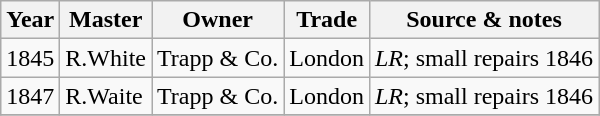<table class=" wikitable">
<tr>
<th>Year</th>
<th>Master</th>
<th>Owner</th>
<th>Trade</th>
<th>Source & notes</th>
</tr>
<tr>
<td>1845</td>
<td>R.White</td>
<td>Trapp & Co.</td>
<td>London</td>
<td><em>LR</em>; small repairs 1846</td>
</tr>
<tr>
<td>1847</td>
<td>R.Waite</td>
<td>Trapp & Co.</td>
<td>London</td>
<td><em>LR</em>; small repairs 1846</td>
</tr>
<tr>
</tr>
</table>
